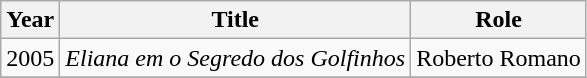<table class="wikitable">
<tr>
<th>Year</th>
<th>Title</th>
<th>Role</th>
</tr>
<tr>
<td>2005</td>
<td><em>Eliana em o Segredo dos Golfinhos</em></td>
<td>Roberto Romano</td>
</tr>
<tr>
</tr>
</table>
